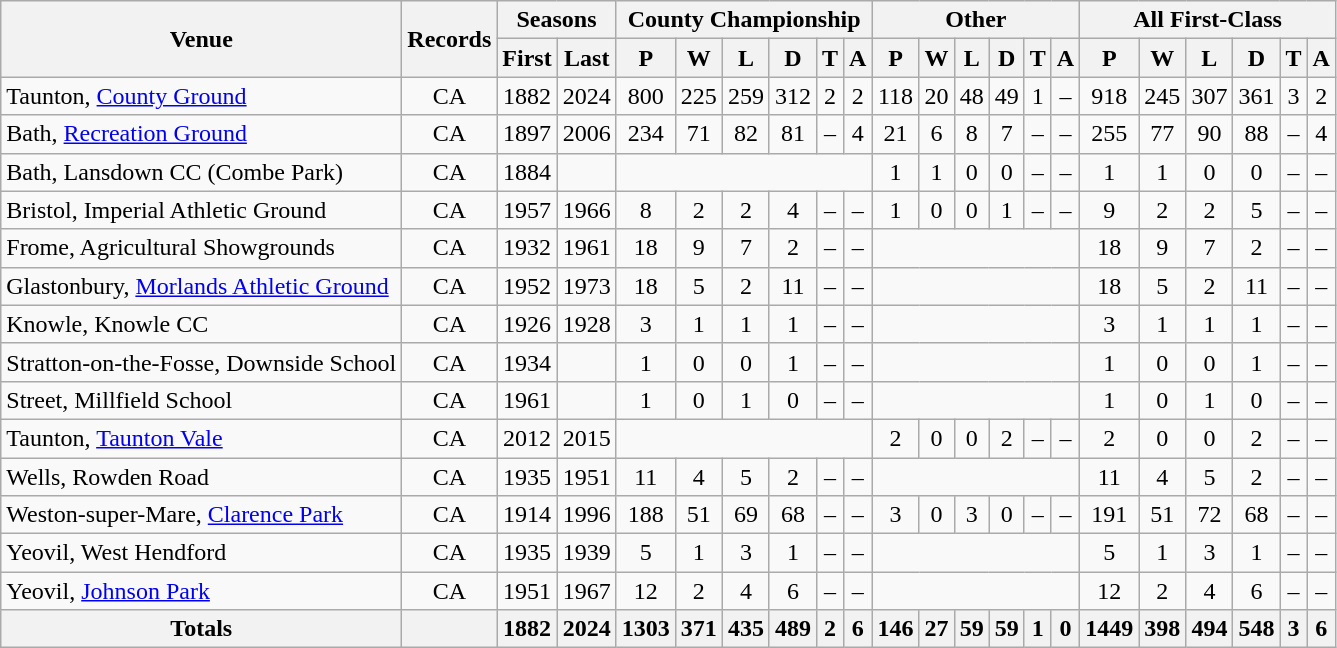<table class="wikitable" style="text-align: center;">
<tr>
<th align=left rowspan=2>Venue</th>
<th rowspan=2>Records</th>
<th colspan=2>Seasons</th>
<th colspan=6>County Championship</th>
<th colspan=6>Other</th>
<th colspan=6>All First-Class</th>
</tr>
<tr>
<th align=left>First</th>
<th>Last</th>
<th>P</th>
<th>W</th>
<th>L</th>
<th>D</th>
<th>T</th>
<th>A</th>
<th>P</th>
<th>W</th>
<th>L</th>
<th>D</th>
<th>T</th>
<th>A</th>
<th>P</th>
<th>W</th>
<th>L</th>
<th>D</th>
<th>T</th>
<th>A</th>
</tr>
<tr>
<td align=left>Taunton, <a href='#'>County Ground</a></td>
<td>CA</td>
<td>1882</td>
<td>2024</td>
<td>800</td>
<td>225</td>
<td>259</td>
<td>312</td>
<td>2</td>
<td>2</td>
<td>118</td>
<td>20</td>
<td>48</td>
<td>49</td>
<td>1</td>
<td>–</td>
<td>918</td>
<td>245</td>
<td>307</td>
<td>361</td>
<td>3</td>
<td>2</td>
</tr>
<tr>
<td align=left>Bath, <a href='#'>Recreation Ground</a></td>
<td>CA</td>
<td>1897</td>
<td>2006</td>
<td>234</td>
<td>71</td>
<td>82</td>
<td>81</td>
<td>–</td>
<td>4</td>
<td>21</td>
<td>6</td>
<td>8</td>
<td>7</td>
<td>–</td>
<td>–</td>
<td>255</td>
<td>77</td>
<td>90</td>
<td>88</td>
<td>–</td>
<td>4</td>
</tr>
<tr>
<td align=left>Bath, Lansdown CC (Combe Park)</td>
<td>CA</td>
<td>1884</td>
<td></td>
<td colspan=6></td>
<td>1</td>
<td>1</td>
<td>0</td>
<td>0</td>
<td>–</td>
<td>–</td>
<td>1</td>
<td>1</td>
<td>0</td>
<td>0</td>
<td>–</td>
<td>–</td>
</tr>
<tr>
<td align=left>Bristol, Imperial Athletic Ground</td>
<td>CA</td>
<td>1957</td>
<td>1966</td>
<td>8</td>
<td>2</td>
<td>2</td>
<td>4</td>
<td>–</td>
<td>–</td>
<td>1</td>
<td>0</td>
<td>0</td>
<td>1</td>
<td>–</td>
<td>–</td>
<td>9</td>
<td>2</td>
<td>2</td>
<td>5</td>
<td>–</td>
<td>–</td>
</tr>
<tr>
<td align=left>Frome, Agricultural Showgrounds</td>
<td>CA</td>
<td>1932</td>
<td>1961</td>
<td>18</td>
<td>9</td>
<td>7</td>
<td>2</td>
<td>–</td>
<td>–</td>
<td colspan=6></td>
<td>18</td>
<td>9</td>
<td>7</td>
<td>2</td>
<td>–</td>
<td>–</td>
</tr>
<tr>
<td align=left>Glastonbury, <a href='#'>Morlands Athletic Ground</a></td>
<td>CA</td>
<td>1952</td>
<td>1973</td>
<td>18</td>
<td>5</td>
<td>2</td>
<td>11</td>
<td>–</td>
<td>–</td>
<td colspan=6></td>
<td>18</td>
<td>5</td>
<td>2</td>
<td>11</td>
<td>–</td>
<td>–</td>
</tr>
<tr>
<td align=left>Knowle, Knowle CC</td>
<td>CA</td>
<td>1926</td>
<td>1928</td>
<td>3</td>
<td>1</td>
<td>1</td>
<td>1</td>
<td>–</td>
<td>–</td>
<td colspan=6></td>
<td>3</td>
<td>1</td>
<td>1</td>
<td>1</td>
<td>–</td>
<td>–</td>
</tr>
<tr>
<td align=left>Stratton-on-the-Fosse, Downside School</td>
<td>CA</td>
<td>1934</td>
<td></td>
<td>1</td>
<td>0</td>
<td>0</td>
<td>1</td>
<td>–</td>
<td>–</td>
<td colspan=6></td>
<td>1</td>
<td>0</td>
<td>0</td>
<td>1</td>
<td>–</td>
<td>–</td>
</tr>
<tr>
<td align=left>Street, Millfield School</td>
<td>CA</td>
<td>1961</td>
<td></td>
<td>1</td>
<td>0</td>
<td>1</td>
<td>0</td>
<td>–</td>
<td>–</td>
<td colspan=6></td>
<td>1</td>
<td>0</td>
<td>1</td>
<td>0</td>
<td>–</td>
<td>–</td>
</tr>
<tr>
<td align=left>Taunton, <a href='#'>Taunton Vale</a></td>
<td>CA</td>
<td>2012</td>
<td>2015</td>
<td colspan=6></td>
<td>2</td>
<td>0</td>
<td>0</td>
<td>2</td>
<td>–</td>
<td>–</td>
<td>2</td>
<td>0</td>
<td>0</td>
<td>2</td>
<td>–</td>
<td>–</td>
</tr>
<tr>
<td align=left>Wells, Rowden Road</td>
<td>CA</td>
<td>1935</td>
<td>1951</td>
<td>11</td>
<td>4</td>
<td>5</td>
<td>2</td>
<td>–</td>
<td>–</td>
<td colspan=6></td>
<td>11</td>
<td>4</td>
<td>5</td>
<td>2</td>
<td>–</td>
<td>–</td>
</tr>
<tr>
<td align=left>Weston-super-Mare, <a href='#'>Clarence Park</a></td>
<td>CA</td>
<td>1914</td>
<td>1996</td>
<td>188</td>
<td>51</td>
<td>69</td>
<td>68</td>
<td>–</td>
<td>–</td>
<td>3</td>
<td>0</td>
<td>3</td>
<td>0</td>
<td>–</td>
<td>–</td>
<td>191</td>
<td>51</td>
<td>72</td>
<td>68</td>
<td>–</td>
<td>–</td>
</tr>
<tr>
<td align=left>Yeovil, West Hendford</td>
<td>CA</td>
<td>1935</td>
<td>1939</td>
<td>5</td>
<td>1</td>
<td>3</td>
<td>1</td>
<td>–</td>
<td>–</td>
<td colspan=6></td>
<td>5</td>
<td>1</td>
<td>3</td>
<td>1</td>
<td>–</td>
<td>–</td>
</tr>
<tr>
<td align=left>Yeovil, <a href='#'>Johnson Park</a></td>
<td>CA</td>
<td>1951</td>
<td>1967</td>
<td>12</td>
<td>2</td>
<td>4</td>
<td>6</td>
<td>–</td>
<td>–</td>
<td colspan=6></td>
<td>12</td>
<td>2</td>
<td>4</td>
<td>6</td>
<td>–</td>
<td>–</td>
</tr>
<tr>
<th>Totals</th>
<th></th>
<th>1882</th>
<th>2024</th>
<th>1303</th>
<th>371</th>
<th>435</th>
<th>489</th>
<th>2</th>
<th>6</th>
<th>146</th>
<th>27</th>
<th>59</th>
<th>59</th>
<th>1</th>
<th>0</th>
<th>1449</th>
<th>398</th>
<th>494</th>
<th>548</th>
<th>3</th>
<th>6</th>
</tr>
</table>
